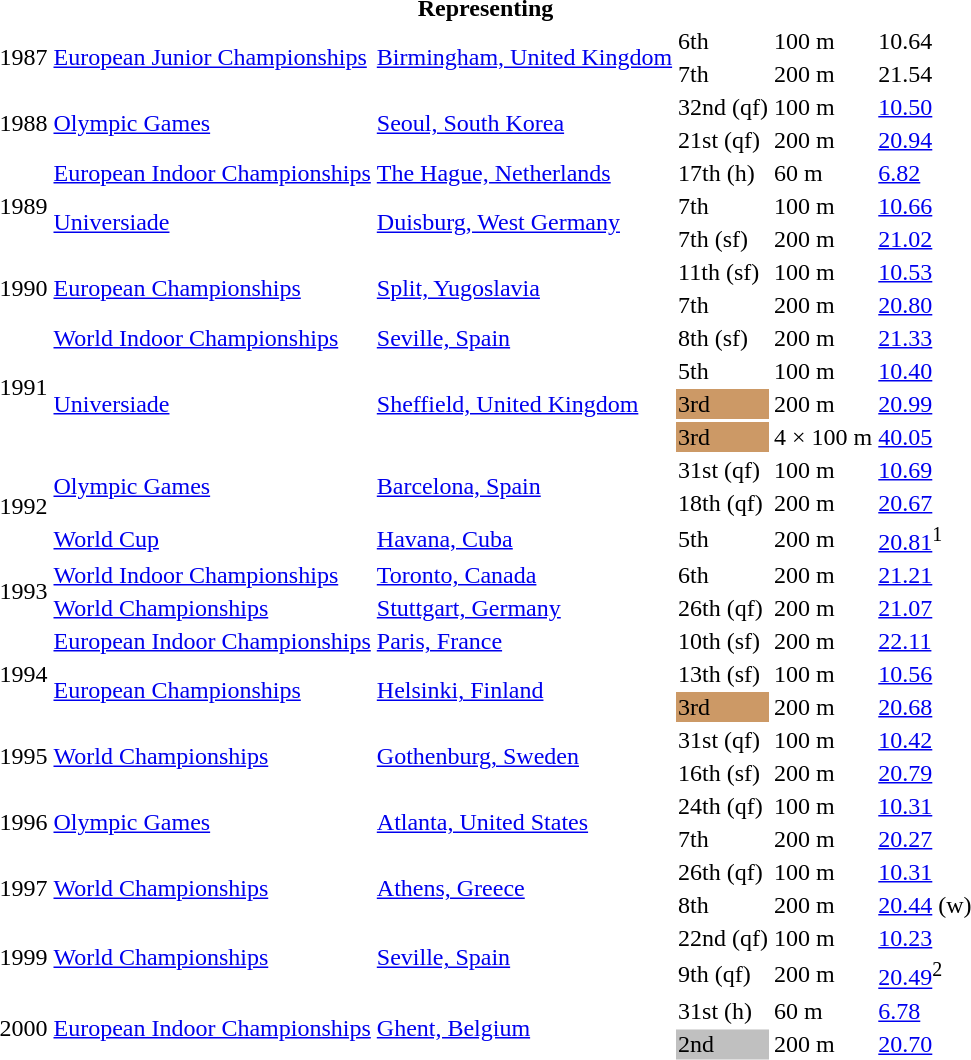<table>
<tr>
<th colspan="6">Representing </th>
</tr>
<tr>
<td rowspan=2>1987</td>
<td rowspan=2><a href='#'>European Junior Championships</a></td>
<td rowspan=2><a href='#'>Birmingham, United Kingdom</a></td>
<td>6th</td>
<td>100 m</td>
<td>10.64</td>
</tr>
<tr>
<td>7th</td>
<td>200 m</td>
<td>21.54</td>
</tr>
<tr>
<td rowspan=2>1988</td>
<td rowspan=2><a href='#'>Olympic Games</a></td>
<td rowspan=2><a href='#'>Seoul, South Korea</a></td>
<td>32nd (qf)</td>
<td>100 m</td>
<td><a href='#'>10.50</a></td>
</tr>
<tr>
<td>21st (qf)</td>
<td>200 m</td>
<td><a href='#'>20.94</a></td>
</tr>
<tr>
<td rowspan=3>1989</td>
<td><a href='#'>European Indoor Championships</a></td>
<td><a href='#'>The Hague, Netherlands</a></td>
<td>17th (h)</td>
<td>60 m</td>
<td><a href='#'>6.82</a></td>
</tr>
<tr>
<td rowspan=2><a href='#'>Universiade</a></td>
<td rowspan=2><a href='#'>Duisburg, West Germany</a></td>
<td>7th</td>
<td>100 m</td>
<td><a href='#'>10.66</a></td>
</tr>
<tr>
<td>7th (sf)</td>
<td>200 m</td>
<td><a href='#'>21.02</a></td>
</tr>
<tr>
<td rowspan=2>1990</td>
<td rowspan=2><a href='#'>European Championships</a></td>
<td rowspan=2><a href='#'>Split, Yugoslavia</a></td>
<td>11th (sf)</td>
<td>100 m</td>
<td><a href='#'>10.53</a></td>
</tr>
<tr>
<td>7th</td>
<td>200 m</td>
<td><a href='#'>20.80</a></td>
</tr>
<tr>
<td rowspan=4>1991</td>
<td><a href='#'>World Indoor Championships</a></td>
<td><a href='#'>Seville, Spain</a></td>
<td>8th (sf)</td>
<td>200 m</td>
<td><a href='#'>21.33</a></td>
</tr>
<tr>
<td rowspan=3><a href='#'>Universiade</a></td>
<td rowspan=3><a href='#'>Sheffield, United Kingdom</a></td>
<td>5th</td>
<td>100 m</td>
<td><a href='#'>10.40</a></td>
</tr>
<tr>
<td bgcolor=cc9966>3rd</td>
<td>200 m</td>
<td><a href='#'>20.99</a></td>
</tr>
<tr>
<td bgcolor=cc9966>3rd</td>
<td>4 × 100 m</td>
<td><a href='#'>40.05</a></td>
</tr>
<tr>
<td rowspan=3>1992</td>
<td rowspan=2><a href='#'>Olympic Games</a></td>
<td rowspan=2><a href='#'>Barcelona, Spain</a></td>
<td>31st (qf)</td>
<td>100 m</td>
<td><a href='#'>10.69</a></td>
</tr>
<tr>
<td>18th (qf)</td>
<td>200 m</td>
<td><a href='#'>20.67</a></td>
</tr>
<tr>
<td><a href='#'>World Cup</a></td>
<td><a href='#'>Havana, Cuba</a></td>
<td>5th</td>
<td>200 m</td>
<td><a href='#'>20.81</a><sup>1</sup></td>
</tr>
<tr>
<td rowspan=2>1993</td>
<td><a href='#'>World Indoor Championships</a></td>
<td><a href='#'>Toronto, Canada</a></td>
<td>6th</td>
<td>200 m</td>
<td><a href='#'>21.21</a></td>
</tr>
<tr>
<td><a href='#'>World Championships</a></td>
<td><a href='#'>Stuttgart, Germany</a></td>
<td>26th (qf)</td>
<td>200 m</td>
<td><a href='#'>21.07</a></td>
</tr>
<tr>
<td rowspan=3>1994</td>
<td><a href='#'>European Indoor Championships</a></td>
<td><a href='#'>Paris, France</a></td>
<td>10th (sf)</td>
<td>200 m</td>
<td><a href='#'>22.11</a></td>
</tr>
<tr>
<td rowspan=2><a href='#'>European Championships</a></td>
<td rowspan=2><a href='#'>Helsinki, Finland</a></td>
<td>13th (sf)</td>
<td>100 m</td>
<td><a href='#'>10.56</a></td>
</tr>
<tr>
<td bgcolor=cc9966>3rd</td>
<td>200 m</td>
<td><a href='#'>20.68</a></td>
</tr>
<tr>
<td rowspan=2>1995</td>
<td rowspan=2><a href='#'>World Championships</a></td>
<td rowspan=2><a href='#'>Gothenburg, Sweden</a></td>
<td>31st (qf)</td>
<td>100 m</td>
<td><a href='#'>10.42</a></td>
</tr>
<tr>
<td>16th (sf)</td>
<td>200 m</td>
<td><a href='#'>20.79</a></td>
</tr>
<tr>
<td rowspan=2>1996</td>
<td rowspan=2><a href='#'>Olympic Games</a></td>
<td rowspan=2><a href='#'>Atlanta, United States</a></td>
<td>24th (qf)</td>
<td>100 m</td>
<td><a href='#'>10.31</a></td>
</tr>
<tr>
<td>7th</td>
<td>200 m</td>
<td><a href='#'>20.27</a></td>
</tr>
<tr>
<td rowspan=2>1997</td>
<td rowspan=2><a href='#'>World Championships</a></td>
<td rowspan=2><a href='#'>Athens, Greece</a></td>
<td>26th (qf)</td>
<td>100 m</td>
<td><a href='#'>10.31</a></td>
</tr>
<tr>
<td>8th</td>
<td>200 m</td>
<td><a href='#'>20.44</a> (w)</td>
</tr>
<tr>
<td rowspan=2>1999</td>
<td rowspan=2><a href='#'>World Championships</a></td>
<td rowspan=2><a href='#'>Seville, Spain</a></td>
<td>22nd (qf)</td>
<td>100 m</td>
<td><a href='#'>10.23</a></td>
</tr>
<tr>
<td>9th (qf)</td>
<td>200 m</td>
<td><a href='#'>20.49</a><sup>2</sup></td>
</tr>
<tr>
<td rowspan=2>2000</td>
<td rowspan=2><a href='#'>European Indoor Championships</a></td>
<td rowspan=2><a href='#'>Ghent, Belgium</a></td>
<td>31st (h)</td>
<td>60 m</td>
<td><a href='#'>6.78</a></td>
</tr>
<tr>
<td bgcolor=silver>2nd</td>
<td>200 m</td>
<td><a href='#'>20.70</a></td>
</tr>
</table>
